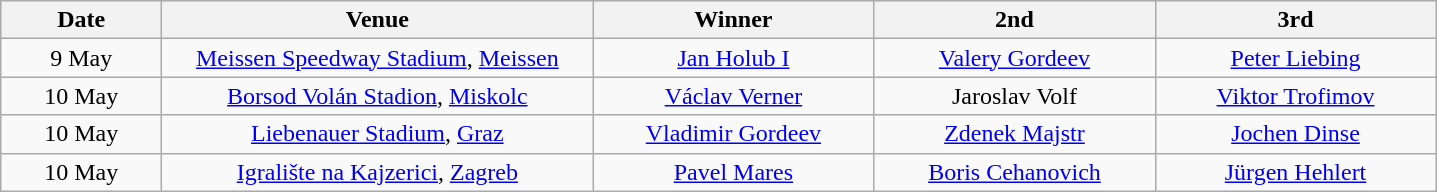<table class="wikitable" style="text-align:center">
<tr>
<th width=100>Date</th>
<th width=280>Venue</th>
<th width=180>Winner</th>
<th width=180>2nd</th>
<th width=180>3rd</th>
</tr>
<tr>
<td align=center>9 May</td>
<td> <a href='#'>Meissen Speedway Stadium</a>, <a href='#'>Meissen</a></td>
<td> <a href='#'>Jan Holub I</a></td>
<td> <a href='#'>Valery Gordeev</a></td>
<td> <a href='#'>Peter Liebing</a></td>
</tr>
<tr>
<td align=center>10 May</td>
<td> <a href='#'>Borsod Volán Stadion</a>, <a href='#'>Miskolc</a></td>
<td> <a href='#'>Václav Verner</a></td>
<td> Jaroslav Volf</td>
<td> <a href='#'>Viktor Trofimov</a></td>
</tr>
<tr>
<td align=center>10 May</td>
<td> <a href='#'>Liebenauer Stadium</a>, <a href='#'>Graz</a></td>
<td> <a href='#'>Vladimir Gordeev</a></td>
<td> <a href='#'>Zdenek Majstr</a></td>
<td> <a href='#'>Jochen Dinse</a></td>
</tr>
<tr>
<td align=center>10 May</td>
<td> <a href='#'>Igralište na Kajzerici</a>, <a href='#'>Zagreb</a></td>
<td> <a href='#'>Pavel Mares</a></td>
<td> <a href='#'>Boris Cehanovich</a></td>
<td> <a href='#'>Jürgen Hehlert</a></td>
</tr>
</table>
